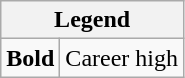<table class="wikitable">
<tr>
<th colspan="2">Legend</th>
</tr>
<tr>
<td><strong>Bold</strong></td>
<td>Career high</td>
</tr>
</table>
